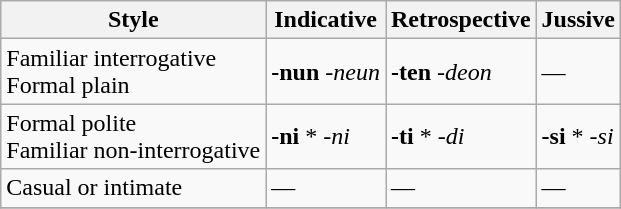<table class="wikitable">
<tr>
<th>Style</th>
<th>Indicative</th>
<th>Retrospective</th>
<th>Jussive</th>
</tr>
<tr>
<td>Familiar interrogative<br>Formal plain</td>
<td><strong>-nun</strong>  <em>-neun</em></td>
<td><strong>-ten</strong>  <em>-deon</em></td>
<td>—</td>
</tr>
<tr>
<td>Formal polite<br>Familiar non-interrogative</td>
<td><strong>-ni</strong> * <em>-ni</em></td>
<td><strong>-ti</strong> * <em>-di</em></td>
<td><strong>-si</strong> * <em>-si</em></td>
</tr>
<tr>
<td>Casual or intimate</td>
<td>—</td>
<td>—</td>
<td>—</td>
</tr>
<tr>
</tr>
</table>
